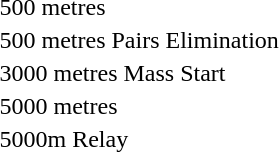<table>
<tr>
<td>500 metres<br></td>
<td></td>
<td></td>
<td></td>
</tr>
<tr>
<td>500 metres Pairs Elimination<br></td>
<td></td>
<td></td>
<td></td>
</tr>
<tr>
<td>3000 metres Mass Start<br></td>
<td></td>
<td></td>
<td></td>
</tr>
<tr>
<td>5000 metres<br></td>
<td></td>
<td></td>
<td></td>
</tr>
<tr>
<td>5000m Relay<br></td>
<td></td>
<td></td>
<td></td>
</tr>
</table>
